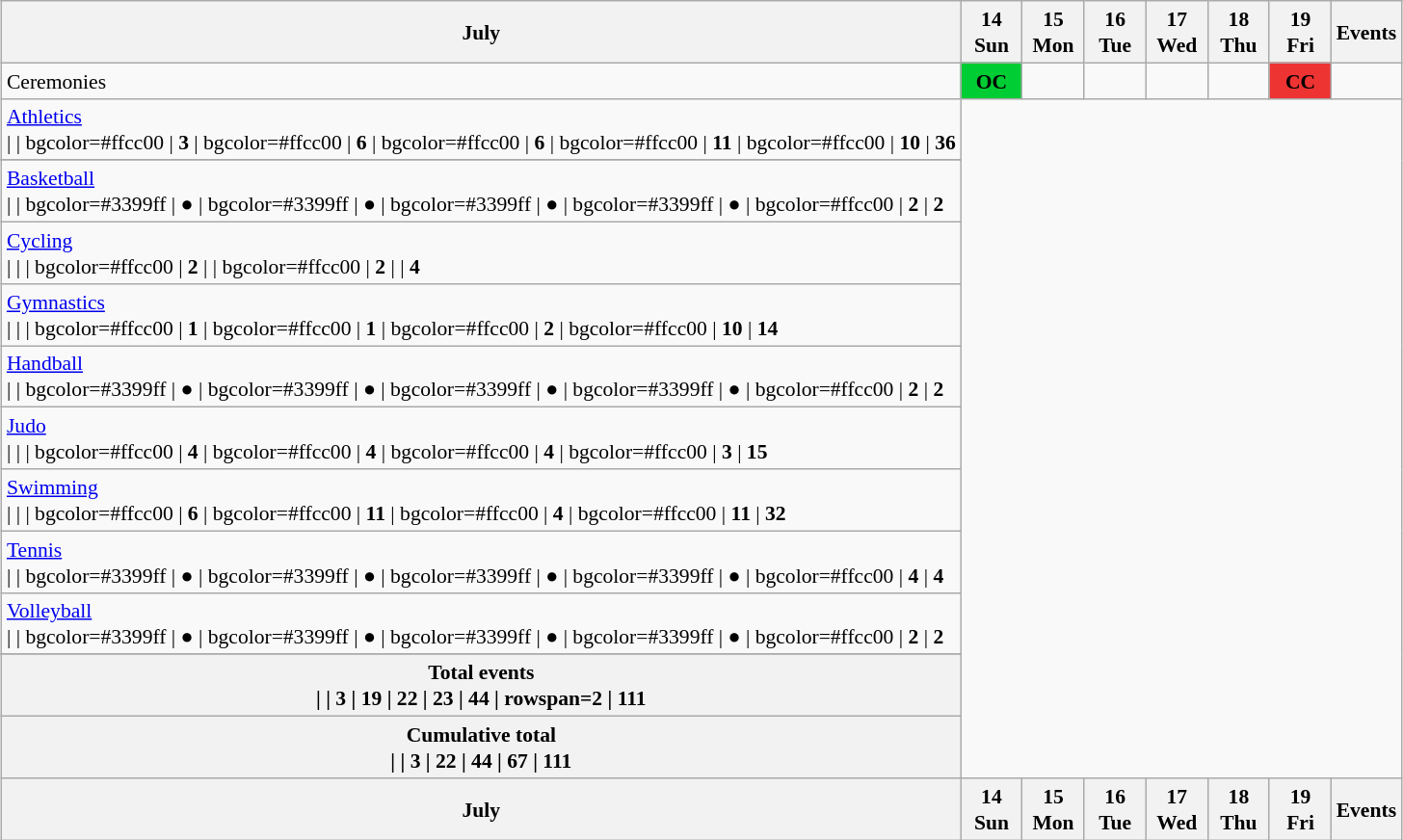<table class="wikitable" style="margin:0.5em auto; font-size:90%; line-height:1.25em">
<tr>
<th>July</th>
<th style="width:2.5em">14 <br> Sun</th>
<th style="width:2.5em">15 <br> Mon</th>
<th style="width:2.5em">16 <br> Tue</th>
<th style="width:2.5em">17 <br> Wed</th>
<th style="width:2.5em">18 <br> Thu</th>
<th style="width:2.5em">19 <br> Fri</th>
<th>Events</th>
</tr>
<tr>
<td>Ceremonies</td>
<td style="background:#00cc33; text-align:center"><strong>OC</strong></td>
<td></td>
<td></td>
<td></td>
<td></td>
<td style="background:#ee3333; text-align:center"><strong>CC</strong></td>
<td></td>
</tr>
<tr style="text-align:center">
<td style="text-align:left"> <a href='#'>Athletics</a><br> | 
 | bgcolor=#ffcc00 | <strong>3</strong>
 | bgcolor=#ffcc00 | <strong>6</strong>
 | bgcolor=#ffcc00 | <strong>6</strong>
 | bgcolor=#ffcc00 | <strong>11</strong>
 |  bgcolor=#ffcc00 | <strong>10</strong>
 | <strong>36</strong></td>
</tr>
<tr style="text-align:center">
</tr>
<tr style="text-align:center">
<td style="text-align:left"> <a href='#'>Basketball</a><br> | 
 | bgcolor=#3399ff | ●
 | bgcolor=#3399ff | ●
 | bgcolor=#3399ff | ●
 | bgcolor=#3399ff | ●
 | bgcolor=#ffcc00 | <strong>2</strong>
 | <strong>2</strong></td>
</tr>
<tr style="text-align:center">
<td style="text-align:left"> <a href='#'>Cycling</a><br> | 
 | 
 | bgcolor=#ffcc00 | <strong>2</strong>
 | 
 | bgcolor=#ffcc00 | <strong>2</strong>
 | 
 | <strong>4</strong></td>
</tr>
<tr style="text-align:center">
<td style="text-align:left"> <a href='#'>Gymnastics</a><br> | 
 | 
 | bgcolor=#ffcc00 | <strong>1</strong>
 | bgcolor=#ffcc00 | <strong>1</strong>
 | bgcolor=#ffcc00 | <strong>2</strong>
 | bgcolor=#ffcc00 | <strong>10</strong>
 | <strong>14</strong></td>
</tr>
<tr style="text-align:center">
<td style="text-align:left"> <a href='#'>Handball</a><br> | 
 | bgcolor=#3399ff | ●
 | bgcolor=#3399ff | ●
 | bgcolor=#3399ff | ●
 | bgcolor=#3399ff | ●
 | bgcolor=#ffcc00 | <strong>2</strong>
 | <strong>2</strong></td>
</tr>
<tr style="text-align:center">
<td style="text-align:left"> <a href='#'>Judo</a><br> | 
 | 
 | bgcolor=#ffcc00 | <strong>4</strong>
 | bgcolor=#ffcc00 | <strong>4</strong>
 | bgcolor=#ffcc00 | <strong>4</strong>
 | bgcolor=#ffcc00 | <strong>3</strong>
 | <strong>15</strong></td>
</tr>
<tr style="text-align:center">
<td style="text-align:left"> <a href='#'>Swimming</a><br> | 
 | 
 | bgcolor=#ffcc00 | <strong>6</strong>
 | bgcolor=#ffcc00 | <strong>11</strong>
 | bgcolor=#ffcc00 | <strong>4</strong>
 | bgcolor=#ffcc00 | <strong>11</strong>
 | <strong>32</strong></td>
</tr>
<tr style="text-align:center">
<td style="text-align:left"> <a href='#'>Tennis</a><br> | 
 | bgcolor=#3399ff | ●
 | bgcolor=#3399ff | ●
 | bgcolor=#3399ff | ●
 | bgcolor=#3399ff | ●
 | bgcolor=#ffcc00 | <strong>4</strong>
 | <strong>4</strong></td>
</tr>
<tr style="text-align:center">
<td style="text-align:left"> <a href='#'>Volleyball</a><br> | 
 | bgcolor=#3399ff | ●
 | bgcolor=#3399ff | ●
 | bgcolor=#3399ff | ●
 | bgcolor=#3399ff | ●
 | bgcolor=#ffcc00 | <strong>2</strong>
 | <strong>2</strong></td>
</tr>
<tr style="text-align:center">
</tr>
<tr align=center>
<th>Total events<br> | 
 | 3
 | 19
 | 22
 | 23
 | 44
 | rowspan=2 | 111</th>
</tr>
<tr align=center>
<th>Cumulative total<br> | 
 | 3
 | 22
 | 44
 | 67
 | 111</th>
</tr>
<tr>
<th>July</th>
<th style="width:2.5em">14 <br> Sun</th>
<th style="width:2.5em">15 <br> Mon</th>
<th style="width:2.5em">16 <br> Tue</th>
<th style="width:2.5em">17 <br> Wed</th>
<th style="width:2.5em">18 <br> Thu</th>
<th style="width:2.5em">19 <br> Fri</th>
<th>Events</th>
</tr>
</table>
